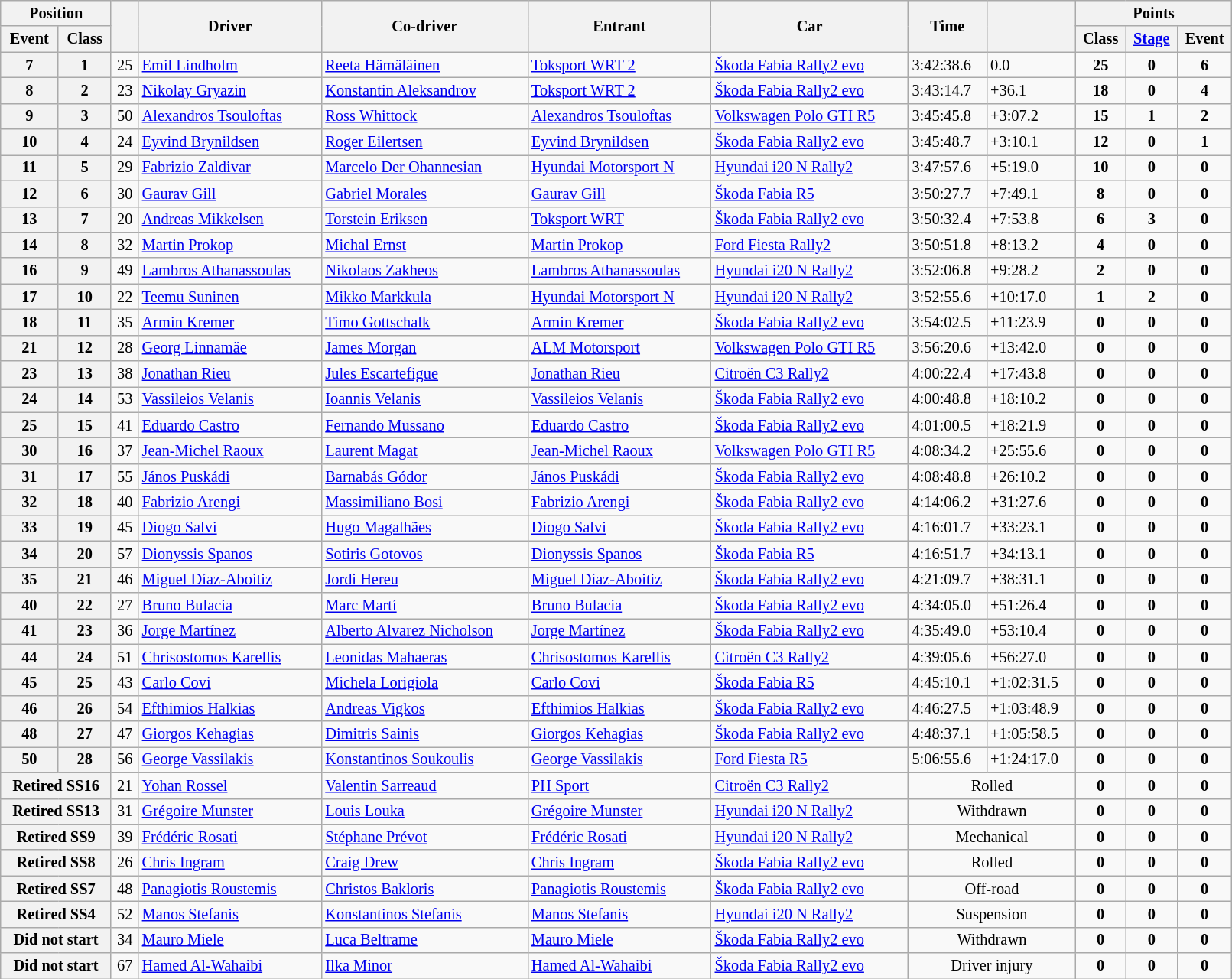<table class="wikitable" width=85% style="font-size: 85%;">
<tr>
<th colspan="2">Position</th>
<th rowspan="2"></th>
<th rowspan="2">Driver</th>
<th rowspan="2">Co-driver</th>
<th rowspan="2">Entrant</th>
<th rowspan="2">Car</th>
<th rowspan="2">Time</th>
<th rowspan="2"></th>
<th colspan="3">Points</th>
</tr>
<tr>
<th>Event</th>
<th>Class</th>
<th>Class</th>
<th><a href='#'>Stage</a></th>
<th>Event</th>
</tr>
<tr>
<th>7</th>
<th>1</th>
<td align="center">25</td>
<td><a href='#'>Emil Lindholm</a></td>
<td><a href='#'>Reeta Hämäläinen</a></td>
<td><a href='#'>Toksport WRT 2</a></td>
<td><a href='#'>Škoda Fabia Rally2 evo</a></td>
<td>3:42:38.6</td>
<td>0.0</td>
<td align="center"><strong>25</strong></td>
<td align="center"><strong>0</strong></td>
<td align="center"><strong>6</strong></td>
</tr>
<tr>
<th>8</th>
<th>2</th>
<td align="center">23</td>
<td><a href='#'>Nikolay Gryazin</a></td>
<td><a href='#'>Konstantin Aleksandrov</a></td>
<td><a href='#'>Toksport WRT 2</a></td>
<td><a href='#'>Škoda Fabia Rally2 evo</a></td>
<td>3:43:14.7</td>
<td>+36.1</td>
<td align="center"><strong>18</strong></td>
<td align="center"><strong>0</strong></td>
<td align="center"><strong>4</strong></td>
</tr>
<tr>
<th>9</th>
<th>3</th>
<td align="center">50</td>
<td><a href='#'>Alexandros Tsouloftas</a></td>
<td><a href='#'>Ross Whittock</a></td>
<td><a href='#'>Alexandros Tsouloftas</a></td>
<td><a href='#'>Volkswagen Polo GTI R5</a></td>
<td>3:45:45.8</td>
<td>+3:07.2</td>
<td align="center"><strong>15</strong></td>
<td align="center"><strong>1</strong></td>
<td align="center"><strong>2</strong></td>
</tr>
<tr>
<th>10</th>
<th>4</th>
<td align="center">24</td>
<td><a href='#'>Eyvind Brynildsen</a></td>
<td><a href='#'>Roger Eilertsen</a></td>
<td><a href='#'>Eyvind Brynildsen</a></td>
<td><a href='#'>Škoda Fabia Rally2 evo</a></td>
<td>3:45:48.7</td>
<td>+3:10.1</td>
<td align="center"><strong>12</strong></td>
<td align="center"><strong>0</strong></td>
<td align="center"><strong>1</strong></td>
</tr>
<tr>
<th>11</th>
<th>5</th>
<td align="center">29</td>
<td><a href='#'>Fabrizio Zaldivar</a></td>
<td><a href='#'>Marcelo Der Ohannesian</a></td>
<td><a href='#'>Hyundai Motorsport N</a></td>
<td><a href='#'>Hyundai i20 N Rally2</a></td>
<td>3:47:57.6</td>
<td>+5:19.0</td>
<td align="center"><strong>10</strong></td>
<td align="center"><strong>0</strong></td>
<td align="center"><strong>0</strong></td>
</tr>
<tr>
<th>12</th>
<th>6</th>
<td align="center">30</td>
<td><a href='#'>Gaurav Gill</a></td>
<td><a href='#'>Gabriel Morales</a></td>
<td><a href='#'>Gaurav Gill</a></td>
<td><a href='#'>Škoda Fabia R5</a></td>
<td>3:50:27.7</td>
<td>+7:49.1</td>
<td align="center"><strong>8</strong></td>
<td align="center"><strong>0</strong></td>
<td align="center"><strong>0</strong></td>
</tr>
<tr>
<th>13</th>
<th>7</th>
<td align="center">20</td>
<td><a href='#'>Andreas Mikkelsen</a></td>
<td><a href='#'>Torstein Eriksen</a></td>
<td><a href='#'>Toksport WRT</a></td>
<td><a href='#'>Škoda Fabia Rally2 evo</a></td>
<td>3:50:32.4</td>
<td>+7:53.8</td>
<td align="center"><strong>6</strong></td>
<td align="center"><strong>3</strong></td>
<td align="center"><strong>0</strong></td>
</tr>
<tr>
<th>14</th>
<th>8</th>
<td align="center">32</td>
<td><a href='#'>Martin Prokop</a></td>
<td><a href='#'>Michal Ernst</a></td>
<td><a href='#'>Martin Prokop</a></td>
<td><a href='#'>Ford Fiesta Rally2</a></td>
<td>3:50:51.8</td>
<td>+8:13.2</td>
<td align="center"><strong>4</strong></td>
<td align="center"><strong>0</strong></td>
<td align="center"><strong>0</strong></td>
</tr>
<tr>
<th>16</th>
<th>9</th>
<td align="center">49</td>
<td><a href='#'>Lambros Athanassoulas</a></td>
<td><a href='#'>Nikolaos Zakheos</a></td>
<td><a href='#'>Lambros Athanassoulas</a></td>
<td><a href='#'>Hyundai i20 N Rally2</a></td>
<td>3:52:06.8</td>
<td>+9:28.2</td>
<td align="center"><strong>2</strong></td>
<td align="center"><strong>0</strong></td>
<td align="center"><strong>0</strong></td>
</tr>
<tr>
<th>17</th>
<th>10</th>
<td align="center">22</td>
<td><a href='#'>Teemu Suninen</a></td>
<td><a href='#'>Mikko Markkula</a></td>
<td><a href='#'>Hyundai Motorsport N</a></td>
<td><a href='#'>Hyundai i20 N Rally2</a></td>
<td>3:52:55.6</td>
<td>+10:17.0</td>
<td align="center"><strong>1</strong></td>
<td align="center"><strong>2</strong></td>
<td align="center"><strong>0</strong></td>
</tr>
<tr>
<th>18</th>
<th>11</th>
<td align="center">35</td>
<td><a href='#'>Armin Kremer</a></td>
<td><a href='#'>Timo Gottschalk</a></td>
<td><a href='#'>Armin Kremer</a></td>
<td><a href='#'>Škoda Fabia Rally2 evo</a></td>
<td>3:54:02.5</td>
<td>+11:23.9</td>
<td align="center"><strong>0</strong></td>
<td align="center"><strong>0</strong></td>
<td align="center"><strong>0</strong></td>
</tr>
<tr>
<th>21</th>
<th>12</th>
<td align="center">28</td>
<td><a href='#'>Georg Linnamäe</a></td>
<td><a href='#'>James Morgan</a></td>
<td><a href='#'>ALM Motorsport</a></td>
<td><a href='#'>Volkswagen Polo GTI R5</a></td>
<td>3:56:20.6</td>
<td>+13:42.0</td>
<td align="center"><strong>0</strong></td>
<td align="center"><strong>0</strong></td>
<td align="center"><strong>0</strong></td>
</tr>
<tr>
<th>23</th>
<th>13</th>
<td align="center">38</td>
<td><a href='#'>Jonathan Rieu</a></td>
<td><a href='#'>Jules Escartefigue</a></td>
<td><a href='#'>Jonathan Rieu</a></td>
<td><a href='#'>Citroën C3 Rally2</a></td>
<td>4:00:22.4</td>
<td>+17:43.8</td>
<td align="center"><strong>0</strong></td>
<td align="center"><strong>0</strong></td>
<td align="center"><strong>0</strong></td>
</tr>
<tr>
<th>24</th>
<th>14</th>
<td align="center">53</td>
<td><a href='#'>Vassileios Velanis</a></td>
<td><a href='#'>Ioannis Velanis</a></td>
<td><a href='#'>Vassileios Velanis</a></td>
<td><a href='#'>Škoda Fabia Rally2 evo</a></td>
<td>4:00:48.8</td>
<td>+18:10.2</td>
<td align="center"><strong>0</strong></td>
<td align="center"><strong>0</strong></td>
<td align="center"><strong>0</strong></td>
</tr>
<tr>
<th>25</th>
<th>15</th>
<td align="center">41</td>
<td><a href='#'>Eduardo Castro</a></td>
<td><a href='#'>Fernando Mussano</a></td>
<td><a href='#'>Eduardo Castro</a></td>
<td><a href='#'>Škoda Fabia Rally2 evo</a></td>
<td>4:01:00.5</td>
<td>+18:21.9</td>
<td align="center"><strong>0</strong></td>
<td align="center"><strong>0</strong></td>
<td align="center"><strong>0</strong></td>
</tr>
<tr>
<th>30</th>
<th>16</th>
<td align="center">37</td>
<td><a href='#'>Jean-Michel Raoux</a></td>
<td><a href='#'>Laurent Magat</a></td>
<td><a href='#'>Jean-Michel Raoux</a></td>
<td><a href='#'>Volkswagen Polo GTI R5</a></td>
<td>4:08:34.2</td>
<td>+25:55.6</td>
<td align="center"><strong>0</strong></td>
<td align="center"><strong>0</strong></td>
<td align="center"><strong>0</strong></td>
</tr>
<tr>
<th>31</th>
<th>17</th>
<td align="center">55</td>
<td><a href='#'>János Puskádi</a></td>
<td><a href='#'>Barnabás Gódor</a></td>
<td><a href='#'>János Puskádi</a></td>
<td><a href='#'>Škoda Fabia Rally2 evo</a></td>
<td>4:08:48.8</td>
<td>+26:10.2</td>
<td align="center"><strong>0</strong></td>
<td align="center"><strong>0</strong></td>
<td align="center"><strong>0</strong></td>
</tr>
<tr>
<th>32</th>
<th>18</th>
<td align="center">40</td>
<td><a href='#'>Fabrizio Arengi</a></td>
<td><a href='#'>Massimiliano Bosi</a></td>
<td><a href='#'>Fabrizio Arengi</a></td>
<td><a href='#'>Škoda Fabia Rally2 evo</a></td>
<td>4:14:06.2</td>
<td>+31:27.6</td>
<td align="center"><strong>0</strong></td>
<td align="center"><strong>0</strong></td>
<td align="center"><strong>0</strong></td>
</tr>
<tr>
<th>33</th>
<th>19</th>
<td align="center">45</td>
<td><a href='#'>Diogo Salvi</a></td>
<td><a href='#'>Hugo Magalhães</a></td>
<td><a href='#'>Diogo Salvi</a></td>
<td><a href='#'>Škoda Fabia Rally2 evo</a></td>
<td>4:16:01.7</td>
<td>+33:23.1</td>
<td align="center"><strong>0</strong></td>
<td align="center"><strong>0</strong></td>
<td align="center"><strong>0</strong></td>
</tr>
<tr>
<th>34</th>
<th>20</th>
<td align="center">57</td>
<td><a href='#'>Dionyssis Spanos</a></td>
<td><a href='#'>Sotiris Gotovos</a></td>
<td><a href='#'>Dionyssis Spanos</a></td>
<td><a href='#'>Škoda Fabia R5</a></td>
<td>4:16:51.7</td>
<td>+34:13.1</td>
<td align="center"><strong>0</strong></td>
<td align="center"><strong>0</strong></td>
<td align="center"><strong>0</strong></td>
</tr>
<tr>
<th>35</th>
<th>21</th>
<td align="center">46</td>
<td><a href='#'>Miguel Díaz-Aboitiz</a></td>
<td><a href='#'>Jordi Hereu</a></td>
<td><a href='#'>Miguel Díaz-Aboitiz</a></td>
<td><a href='#'>Škoda Fabia Rally2 evo</a></td>
<td>4:21:09.7</td>
<td>+38:31.1</td>
<td align="center"><strong>0</strong></td>
<td align="center"><strong>0</strong></td>
<td align="center"><strong>0</strong></td>
</tr>
<tr>
<th>40</th>
<th>22</th>
<td align="center">27</td>
<td><a href='#'>Bruno Bulacia</a></td>
<td><a href='#'>Marc Martí</a></td>
<td><a href='#'>Bruno Bulacia</a></td>
<td><a href='#'>Škoda Fabia Rally2 evo</a></td>
<td>4:34:05.0</td>
<td>+51:26.4</td>
<td align="center"><strong>0</strong></td>
<td align="center"><strong>0</strong></td>
<td align="center"><strong>0</strong></td>
</tr>
<tr>
<th>41</th>
<th>23</th>
<td align="center">36</td>
<td><a href='#'>Jorge Martínez</a></td>
<td><a href='#'>Alberto Alvarez Nicholson</a></td>
<td><a href='#'>Jorge Martínez</a></td>
<td><a href='#'>Škoda Fabia Rally2 evo</a></td>
<td>4:35:49.0</td>
<td>+53:10.4</td>
<td align="center"><strong>0</strong></td>
<td align="center"><strong>0</strong></td>
<td align="center"><strong>0</strong></td>
</tr>
<tr>
<th>44</th>
<th>24</th>
<td align="center">51</td>
<td><a href='#'>Chrisostomos Karellis</a></td>
<td><a href='#'>Leonidas Mahaeras</a></td>
<td><a href='#'>Chrisostomos Karellis</a></td>
<td><a href='#'>Citroën C3 Rally2</a></td>
<td>4:39:05.6</td>
<td>+56:27.0</td>
<td align="center"><strong>0</strong></td>
<td align="center"><strong>0</strong></td>
<td align="center"><strong>0</strong></td>
</tr>
<tr>
<th>45</th>
<th>25</th>
<td align="center">43</td>
<td><a href='#'>Carlo Covi</a></td>
<td><a href='#'>Michela Lorigiola</a></td>
<td><a href='#'>Carlo Covi</a></td>
<td><a href='#'>Škoda Fabia R5</a></td>
<td>4:45:10.1</td>
<td>+1:02:31.5</td>
<td align="center"><strong>0</strong></td>
<td align="center"><strong>0</strong></td>
<td align="center"><strong>0</strong></td>
</tr>
<tr>
<th>46</th>
<th>26</th>
<td align="center">54</td>
<td><a href='#'>Efthimios Halkias</a></td>
<td><a href='#'>Andreas Vigkos</a></td>
<td><a href='#'>Efthimios Halkias</a></td>
<td><a href='#'>Škoda Fabia Rally2 evo</a></td>
<td>4:46:27.5</td>
<td>+1:03:48.9</td>
<td align="center"><strong>0</strong></td>
<td align="center"><strong>0</strong></td>
<td align="center"><strong>0</strong></td>
</tr>
<tr>
<th>48</th>
<th>27</th>
<td align="center">47</td>
<td><a href='#'>Giorgos Kehagias</a></td>
<td><a href='#'>Dimitris Sainis</a></td>
<td><a href='#'>Giorgos Kehagias</a></td>
<td><a href='#'>Škoda Fabia Rally2 evo</a></td>
<td>4:48:37.1</td>
<td>+1:05:58.5</td>
<td align="center"><strong>0</strong></td>
<td align="center"><strong>0</strong></td>
<td align="center"><strong>0</strong></td>
</tr>
<tr>
<th>50</th>
<th>28</th>
<td align="center">56</td>
<td><a href='#'>George Vassilakis</a></td>
<td><a href='#'>Konstantinos Soukoulis</a></td>
<td><a href='#'>George Vassilakis</a></td>
<td><a href='#'>Ford Fiesta R5</a></td>
<td>5:06:55.6</td>
<td>+1:24:17.0</td>
<td align="center"><strong>0</strong></td>
<td align="center"><strong>0</strong></td>
<td align="center"><strong>0</strong></td>
</tr>
<tr>
<th colspan="2">Retired SS16</th>
<td align="center">21</td>
<td><a href='#'>Yohan Rossel</a></td>
<td><a href='#'>Valentin Sarreaud</a></td>
<td><a href='#'>PH Sport</a></td>
<td><a href='#'>Citroën C3 Rally2</a></td>
<td colspan="2" align="center">Rolled</td>
<td align="center"><strong>0</strong></td>
<td align="center"><strong>0</strong></td>
<td align="center"><strong>0</strong></td>
</tr>
<tr>
<th colspan="2">Retired SS13</th>
<td align="center">31</td>
<td><a href='#'>Grégoire Munster</a></td>
<td><a href='#'>Louis Louka</a></td>
<td><a href='#'>Grégoire Munster</a></td>
<td><a href='#'>Hyundai i20 N Rally2</a></td>
<td align="center" colspan="2">Withdrawn</td>
<td align="center"><strong>0</strong></td>
<td align="center"><strong>0</strong></td>
<td align="center"><strong>0</strong></td>
</tr>
<tr>
<th colspan="2">Retired SS9</th>
<td align="center">39</td>
<td><a href='#'>Frédéric Rosati</a></td>
<td><a href='#'>Stéphane Prévot</a></td>
<td><a href='#'>Frédéric Rosati</a></td>
<td><a href='#'>Hyundai i20 N Rally2</a></td>
<td align="center" colspan="2">Mechanical</td>
<td align="center"><strong>0</strong></td>
<td align="center"><strong>0</strong></td>
<td align="center"><strong>0</strong></td>
</tr>
<tr>
<th colspan="2">Retired SS8</th>
<td align="center">26</td>
<td><a href='#'>Chris Ingram</a></td>
<td><a href='#'>Craig Drew</a></td>
<td><a href='#'>Chris Ingram</a></td>
<td><a href='#'>Škoda Fabia Rally2 evo</a></td>
<td align="center" colspan="2">Rolled</td>
<td align="center"><strong>0</strong></td>
<td align="center"><strong>0</strong></td>
<td align="center"><strong>0</strong></td>
</tr>
<tr>
<th colspan="2">Retired SS7</th>
<td align="center">48</td>
<td><a href='#'>Panagiotis Roustemis</a></td>
<td><a href='#'>Christos Bakloris</a></td>
<td><a href='#'>Panagiotis Roustemis</a></td>
<td><a href='#'>Škoda Fabia Rally2 evo</a></td>
<td align="center" colspan="2">Off-road</td>
<td align="center"><strong>0</strong></td>
<td align="center"><strong>0</strong></td>
<td align="center"><strong>0</strong></td>
</tr>
<tr>
<th colspan="2">Retired SS4</th>
<td align="center">52</td>
<td><a href='#'>Manos Stefanis</a></td>
<td><a href='#'>Konstantinos Stefanis</a></td>
<td><a href='#'>Manos Stefanis</a></td>
<td><a href='#'>Hyundai i20 N Rally2</a></td>
<td align="center" colspan="2">Suspension</td>
<td align="center"><strong>0</strong></td>
<td align="center"><strong>0</strong></td>
<td align="center"><strong>0</strong></td>
</tr>
<tr>
<th colspan="2">Did not start</th>
<td align="center">34</td>
<td><a href='#'>Mauro Miele</a></td>
<td><a href='#'>Luca Beltrame</a></td>
<td><a href='#'>Mauro Miele</a></td>
<td><a href='#'>Škoda Fabia Rally2 evo</a></td>
<td align="center" colspan="2">Withdrawn</td>
<td align="center"><strong>0</strong></td>
<td align="center"><strong>0</strong></td>
<td align="center"><strong>0</strong></td>
</tr>
<tr>
<th colspan="2">Did not start</th>
<td align="center">67</td>
<td><a href='#'>Hamed Al-Wahaibi</a></td>
<td><a href='#'>Ilka Minor</a></td>
<td><a href='#'>Hamed Al-Wahaibi</a></td>
<td><a href='#'>Škoda Fabia Rally2 evo</a></td>
<td align="center" colspan="2">Driver injury</td>
<td align="center"><strong>0</strong></td>
<td align="center"><strong>0</strong></td>
<td align="center"><strong>0</strong></td>
</tr>
</table>
